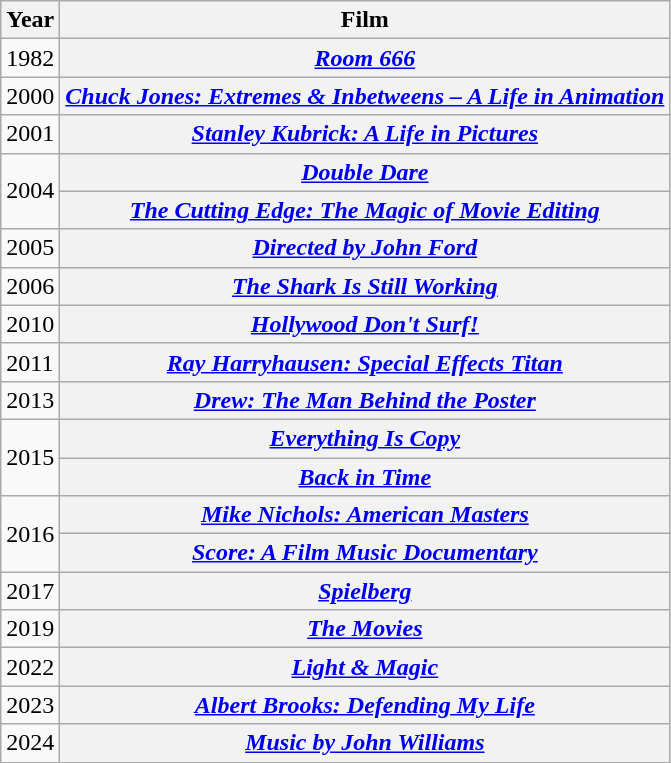<table class="wikitable plainrowheaders">
<tr>
<th scope="col">Year</th>
<th scope="col">Film</th>
</tr>
<tr>
<td>1982</td>
<th scope="row"><em><a href='#'>Room 666</a></em></th>
</tr>
<tr>
<td>2000</td>
<th scope="row"><em><a href='#'>Chuck Jones: Extremes & Inbetweens – A Life in Animation</a></em></th>
</tr>
<tr>
<td>2001</td>
<th scope="row"><em><a href='#'>Stanley Kubrick: A Life in Pictures</a></em></th>
</tr>
<tr>
<td rowspan="2">2004</td>
<th scope="row"><em><a href='#'>Double Dare</a></em></th>
</tr>
<tr>
<th scope="row"><em><a href='#'>The Cutting Edge: The Magic of Movie Editing</a></em></th>
</tr>
<tr>
<td>2005</td>
<th scope="row"><em><a href='#'>Directed by John Ford</a></em></th>
</tr>
<tr>
<td>2006</td>
<th scope="row"><em><a href='#'>The Shark Is Still Working</a></em></th>
</tr>
<tr>
<td>2010</td>
<th scope="row"><em><a href='#'>Hollywood Don't Surf!</a></em></th>
</tr>
<tr>
<td>2011</td>
<th scope="row"><em><a href='#'>Ray Harryhausen: Special Effects Titan</a></em></th>
</tr>
<tr>
<td>2013</td>
<th scope="row"><em><a href='#'>Drew: The Man Behind the Poster</a></em></th>
</tr>
<tr>
<td rowspan=2>2015</td>
<th scope="row"><em><a href='#'>Everything Is Copy</a></em></th>
</tr>
<tr>
<th scope="row"><em><a href='#'>Back in Time</a></em></th>
</tr>
<tr>
<td rowspan=2>2016</td>
<th scope="row"><em><a href='#'>Mike Nichols: American Masters</a></em></th>
</tr>
<tr>
<th scope="row"><em><a href='#'>Score: A Film Music Documentary</a></em></th>
</tr>
<tr>
<td>2017</td>
<th scope="row"><em><a href='#'>Spielberg</a></em></th>
</tr>
<tr>
<td>2019</td>
<th scope="row"><em><a href='#'>The Movies</a></em></th>
</tr>
<tr>
<td>2022</td>
<th scope="row"><em><a href='#'>Light & Magic</a></em></th>
</tr>
<tr>
<td>2023</td>
<th scope="row"><em><a href='#'>Albert Brooks: Defending My Life</a></em></th>
</tr>
<tr>
<td>2024</td>
<th scope="row"><em><a href='#'>Music by John Williams</a></em></th>
</tr>
</table>
